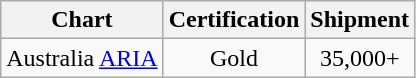<table class="wikitable">
<tr>
<th align="left">Chart</th>
<th align="left">Certification</th>
<th align="left">Shipment</th>
</tr>
<tr>
<td align="left">Australia <a href='#'>ARIA</a></td>
<td align="center">Gold</td>
<td align="center">35,000+</td>
</tr>
</table>
